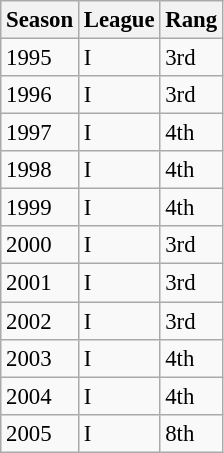<table align="center" cellspacing="0" cellpadding="3" style="background-color: #f9f9f9; font-size: 95%;" class="wikitable">
<tr>
<th>Season</th>
<th>League</th>
<th>Rang</th>
</tr>
<tr>
<td>1995</td>
<td>I</td>
<td>3rd</td>
</tr>
<tr>
<td>1996</td>
<td>I</td>
<td>3rd</td>
</tr>
<tr>
<td>1997</td>
<td>I</td>
<td>4th</td>
</tr>
<tr>
<td>1998</td>
<td>I</td>
<td>4th</td>
</tr>
<tr>
<td>1999</td>
<td>I</td>
<td>4th</td>
</tr>
<tr>
<td>2000</td>
<td>I</td>
<td>3rd</td>
</tr>
<tr>
<td>2001</td>
<td>I</td>
<td>3rd</td>
</tr>
<tr>
<td>2002</td>
<td>I</td>
<td>3rd</td>
</tr>
<tr>
<td>2003</td>
<td>I</td>
<td>4th</td>
</tr>
<tr>
<td>2004</td>
<td>I</td>
<td>4th</td>
</tr>
<tr>
<td>2005</td>
<td>I</td>
<td>8th</td>
</tr>
</table>
